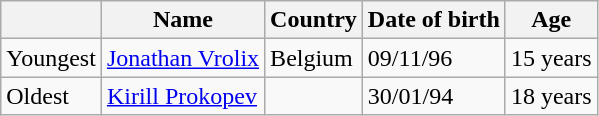<table class="wikitable">
<tr>
<th></th>
<th>Name</th>
<th>Country</th>
<th>Date of birth</th>
<th>Age</th>
</tr>
<tr>
<td>Youngest</td>
<td><a href='#'>Jonathan Vrolix</a></td>
<td>  Belgium</td>
<td>09/11/96</td>
<td>15 years</td>
</tr>
<tr>
<td>Oldest</td>
<td><a href='#'>Kirill Prokopev</a></td>
<td></td>
<td>30/01/94</td>
<td>18 years</td>
</tr>
</table>
